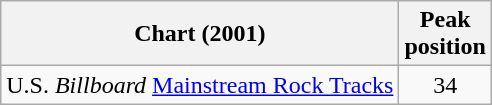<table class="wikitable">
<tr>
<th>Chart (2001)</th>
<th>Peak<br>position</th>
</tr>
<tr>
<td>U.S. <em>Billboard</em> <a href='#'>Mainstream Rock Tracks</a></td>
<td style="text-align:center;">34</td>
</tr>
</table>
